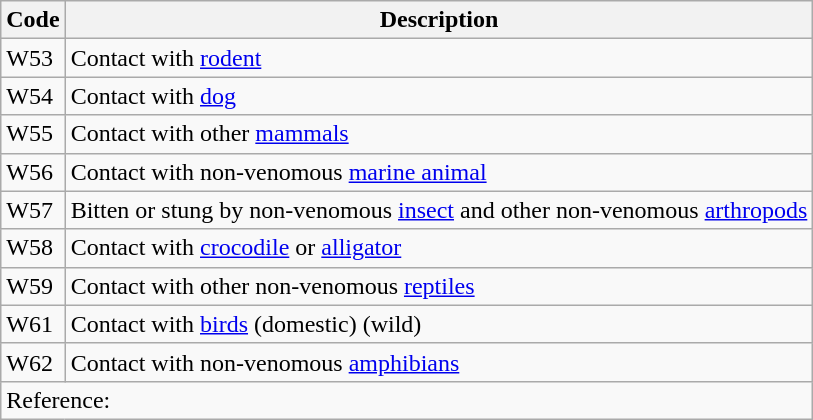<table class="wikitable">
<tr>
<th>Code</th>
<th>Description</th>
</tr>
<tr>
<td>W53</td>
<td>Contact with <a href='#'>rodent</a></td>
</tr>
<tr>
<td>W54</td>
<td>Contact with <a href='#'>dog</a></td>
</tr>
<tr>
<td>W55</td>
<td>Contact with other <a href='#'>mammals</a></td>
</tr>
<tr>
<td>W56</td>
<td>Contact with non-venomous <a href='#'>marine animal</a></td>
</tr>
<tr>
<td>W57</td>
<td>Bitten or stung by non-venomous <a href='#'>insect</a> and other non-venomous <a href='#'>arthropods</a></td>
</tr>
<tr>
<td>W58</td>
<td>Contact with <a href='#'>crocodile</a> or <a href='#'>alligator</a></td>
</tr>
<tr>
<td>W59</td>
<td>Contact with other non-venomous <a href='#'>reptiles</a></td>
</tr>
<tr>
<td>W61</td>
<td>Contact with <a href='#'>birds</a> (domestic) (wild)</td>
</tr>
<tr>
<td>W62</td>
<td>Contact with non-venomous <a href='#'>amphibians</a></td>
</tr>
<tr>
<td colspan="2">Reference:</td>
</tr>
</table>
